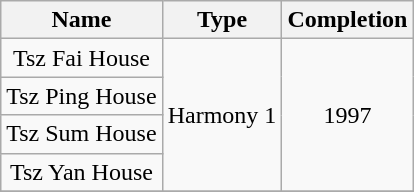<table class="wikitable" style="text-align: center">
<tr>
<th>Name </th>
<th>Type</th>
<th>Completion</th>
</tr>
<tr>
<td>Tsz Fai House</td>
<td rowspan="4">Harmony 1</td>
<td rowspan="4">1997</td>
</tr>
<tr>
<td>Tsz Ping House</td>
</tr>
<tr>
<td>Tsz Sum House</td>
</tr>
<tr>
<td>Tsz Yan House</td>
</tr>
<tr>
</tr>
</table>
